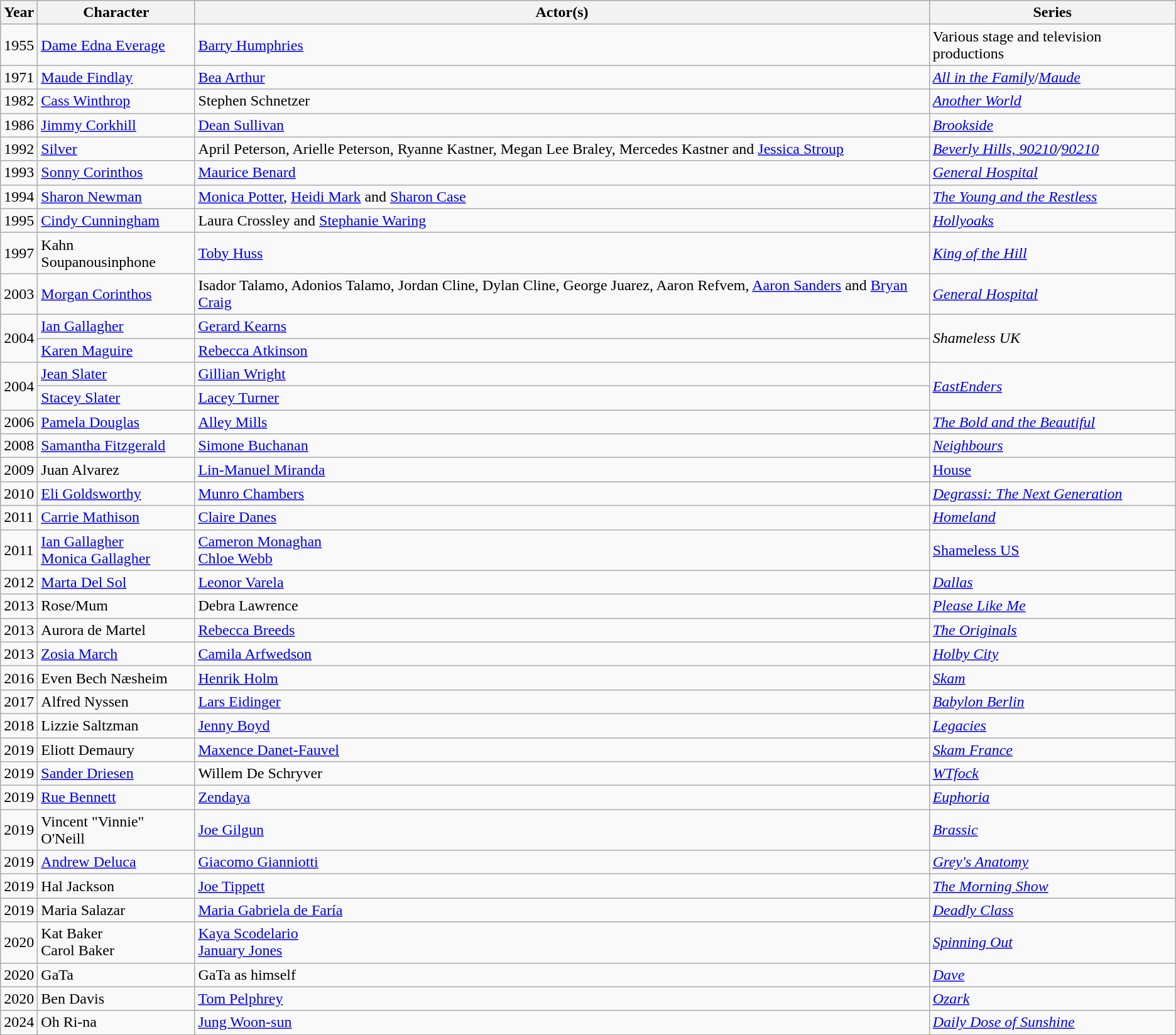<table class="wikitable">
<tr>
<th>Year</th>
<th>Character</th>
<th>Actor(s)</th>
<th>Series</th>
</tr>
<tr>
<td>1955</td>
<td><a href='#'>Dame Edna Everage</a></td>
<td><a href='#'>Barry Humphries</a></td>
<td>Various stage and television productions</td>
</tr>
<tr>
<td>1971</td>
<td><a href='#'>Maude Findlay</a></td>
<td><a href='#'>Bea Arthur</a></td>
<td><em><a href='#'>All in the Family</a></em>/<em><a href='#'>Maude</a></em></td>
</tr>
<tr>
<td>1982</td>
<td><a href='#'>Cass Winthrop</a></td>
<td>Stephen Schnetzer</td>
<td><em><a href='#'>Another World</a></em></td>
</tr>
<tr>
<td>1986</td>
<td><a href='#'>Jimmy Corkhill</a></td>
<td><a href='#'>Dean Sullivan</a></td>
<td><em><a href='#'>Brookside</a></em></td>
</tr>
<tr>
<td>1992</td>
<td><a href='#'>Silver</a></td>
<td>April Peterson, Arielle Peterson, Ryanne Kastner, Megan Lee Braley, Mercedes Kastner and <a href='#'>Jessica Stroup</a></td>
<td><em><a href='#'>Beverly Hills, 90210</a>/<a href='#'>90210</a></em></td>
</tr>
<tr>
<td>1993</td>
<td><a href='#'>Sonny Corinthos</a></td>
<td><a href='#'>Maurice Benard</a></td>
<td><em><a href='#'>General Hospital</a></em></td>
</tr>
<tr>
<td>1994</td>
<td><a href='#'>Sharon Newman</a></td>
<td><a href='#'>Monica Potter</a>, <a href='#'>Heidi Mark</a> and <a href='#'>Sharon Case</a></td>
<td><em><a href='#'>The Young and the Restless</a></em></td>
</tr>
<tr>
<td>1995</td>
<td><a href='#'>Cindy Cunningham</a></td>
<td>Laura Crossley and <a href='#'>Stephanie Waring</a></td>
<td><em><a href='#'>Hollyoaks</a></em></td>
</tr>
<tr>
<td>1997</td>
<td>Kahn Soupanousinphone</td>
<td><a href='#'>Toby Huss</a></td>
<td><em><a href='#'>King of the Hill</a></em></td>
</tr>
<tr>
<td>2003</td>
<td><a href='#'>Morgan Corinthos</a></td>
<td>Isador Talamo, Adonios Talamo, Jordan Cline, Dylan Cline, George Juarez, Aaron Refvem, <a href='#'>Aaron Sanders</a> and <a href='#'>Bryan Craig</a></td>
<td><em><a href='#'>General Hospital</a></em></td>
</tr>
<tr>
<td rowspan="2">2004</td>
<td><a href='#'>Ian Gallagher</a></td>
<td><a href='#'>Gerard Kearns</a></td>
<td rowspan="2"><em>Shameless UK</em></td>
</tr>
<tr>
<td><a href='#'>Karen Maguire</a></td>
<td><a href='#'>Rebecca Atkinson</a></td>
</tr>
<tr>
<td rowspan="2">2004</td>
<td><a href='#'>Jean Slater</a></td>
<td><a href='#'>Gillian Wright</a></td>
<td rowspan="2"><em><a href='#'>EastEnders</a></em></td>
</tr>
<tr>
<td><a href='#'>Stacey Slater</a></td>
<td><a href='#'>Lacey Turner</a></td>
</tr>
<tr>
<td>2006</td>
<td><a href='#'>Pamela Douglas</a></td>
<td><a href='#'>Alley Mills</a></td>
<td><em><a href='#'>The Bold and the Beautiful</a></em></td>
</tr>
<tr>
<td>2008</td>
<td><a href='#'>Samantha Fitzgerald</a></td>
<td><a href='#'>Simone Buchanan</a></td>
<td><em><a href='#'>Neighbours</a></em></td>
</tr>
<tr>
<td>2009</td>
<td>Juan Alvarez </td>
<td><a href='#'>Lin-Manuel Miranda</a></td>
<td><a href='#'>House</a></td>
</tr>
<tr>
<td>2010</td>
<td><a href='#'>Eli Goldsworthy</a></td>
<td><a href='#'>Munro Chambers</a></td>
<td><em><a href='#'>Degrassi: The Next Generation</a></em></td>
</tr>
<tr>
<td>2011</td>
<td><a href='#'>Carrie Mathison</a></td>
<td><a href='#'>Claire Danes</a></td>
<td><em><a href='#'>Homeland</a></em></td>
</tr>
<tr>
<td>2011</td>
<td><a href='#'>Ian Gallagher</a><br><a href='#'>Monica Gallagher</a></td>
<td><a href='#'>Cameron Monaghan</a><br><a href='#'>Chloe Webb</a></td>
<td><a href='#'>Shameless US</a></td>
</tr>
<tr>
<td>2012</td>
<td><a href='#'>Marta Del Sol</a></td>
<td><a href='#'>Leonor Varela</a></td>
<td><em><a href='#'>Dallas</a></em></td>
</tr>
<tr>
<td>2013</td>
<td>Rose/Mum</td>
<td>Debra Lawrence</td>
<td><em><a href='#'>Please Like Me</a></em></td>
</tr>
<tr>
<td>2013</td>
<td>Aurora de Martel</td>
<td><a href='#'>Rebecca Breeds</a></td>
<td><em><a href='#'>The Originals</a></em></td>
</tr>
<tr>
<td>2013</td>
<td><a href='#'>Zosia March</a></td>
<td><a href='#'>Camila Arfwedson</a></td>
<td><em><a href='#'>Holby City</a></em></td>
</tr>
<tr>
<td>2016</td>
<td>Even Bech Næsheim</td>
<td><a href='#'>Henrik Holm</a></td>
<td><em><a href='#'>Skam</a></em></td>
</tr>
<tr>
<td>2017</td>
<td>Alfred Nyssen</td>
<td><a href='#'>Lars Eidinger</a></td>
<td><em><a href='#'>Babylon Berlin</a></em></td>
</tr>
<tr>
<td>2018</td>
<td>Lizzie Saltzman</td>
<td><a href='#'>Jenny Boyd</a></td>
<td><em><a href='#'>Legacies</a></em></td>
</tr>
<tr>
<td>2019</td>
<td>Eliott Demaury</td>
<td><a href='#'>Maxence Danet-Fauvel</a></td>
<td><em><a href='#'>Skam France</a></em></td>
</tr>
<tr>
<td>2019</td>
<td><a href='#'>Sander Driesen</a></td>
<td>Willem De Schryver</td>
<td><em><a href='#'>WTfock</a></em></td>
</tr>
<tr>
<td>2019</td>
<td><a href='#'>Rue Bennett</a></td>
<td><a href='#'>Zendaya</a></td>
<td><em><a href='#'>Euphoria</a></em></td>
</tr>
<tr>
<td>2019</td>
<td>Vincent "Vinnie" O'Neill</td>
<td><a href='#'>Joe Gilgun</a></td>
<td><em><a href='#'>Brassic</a></em></td>
</tr>
<tr>
<td>2019</td>
<td><a href='#'>Andrew Deluca</a></td>
<td><a href='#'>Giacomo Gianniotti</a></td>
<td><em><a href='#'>Grey's Anatomy</a></em></td>
</tr>
<tr>
<td>2019</td>
<td>Hal Jackson</td>
<td><a href='#'>Joe Tippett</a></td>
<td><em><a href='#'>The Morning Show</a></em></td>
</tr>
<tr>
<td>2019</td>
<td>Maria Salazar</td>
<td><a href='#'>Maria Gabriela de Faría</a></td>
<td><em><a href='#'>Deadly Class</a></em></td>
</tr>
<tr>
<td>2020</td>
<td>Kat Baker<br>Carol Baker</td>
<td><a href='#'>Kaya Scodelario</a><br><a href='#'>January Jones</a></td>
<td><em><a href='#'>Spinning Out</a></em></td>
</tr>
<tr>
<td>2020</td>
<td>GaTa</td>
<td>GaTa as himself</td>
<td><em><a href='#'>Dave</a></em></td>
</tr>
<tr>
<td>2020</td>
<td>Ben Davis</td>
<td><a href='#'>Tom Pelphrey</a></td>
<td><em><a href='#'>Ozark</a></em></td>
</tr>
<tr>
<td>2024</td>
<td>Oh Ri-na</td>
<td><a href='#'>Jung Woon-sun</a></td>
<td><em><a href='#'>Daily Dose of Sunshine</a></em></td>
</tr>
</table>
